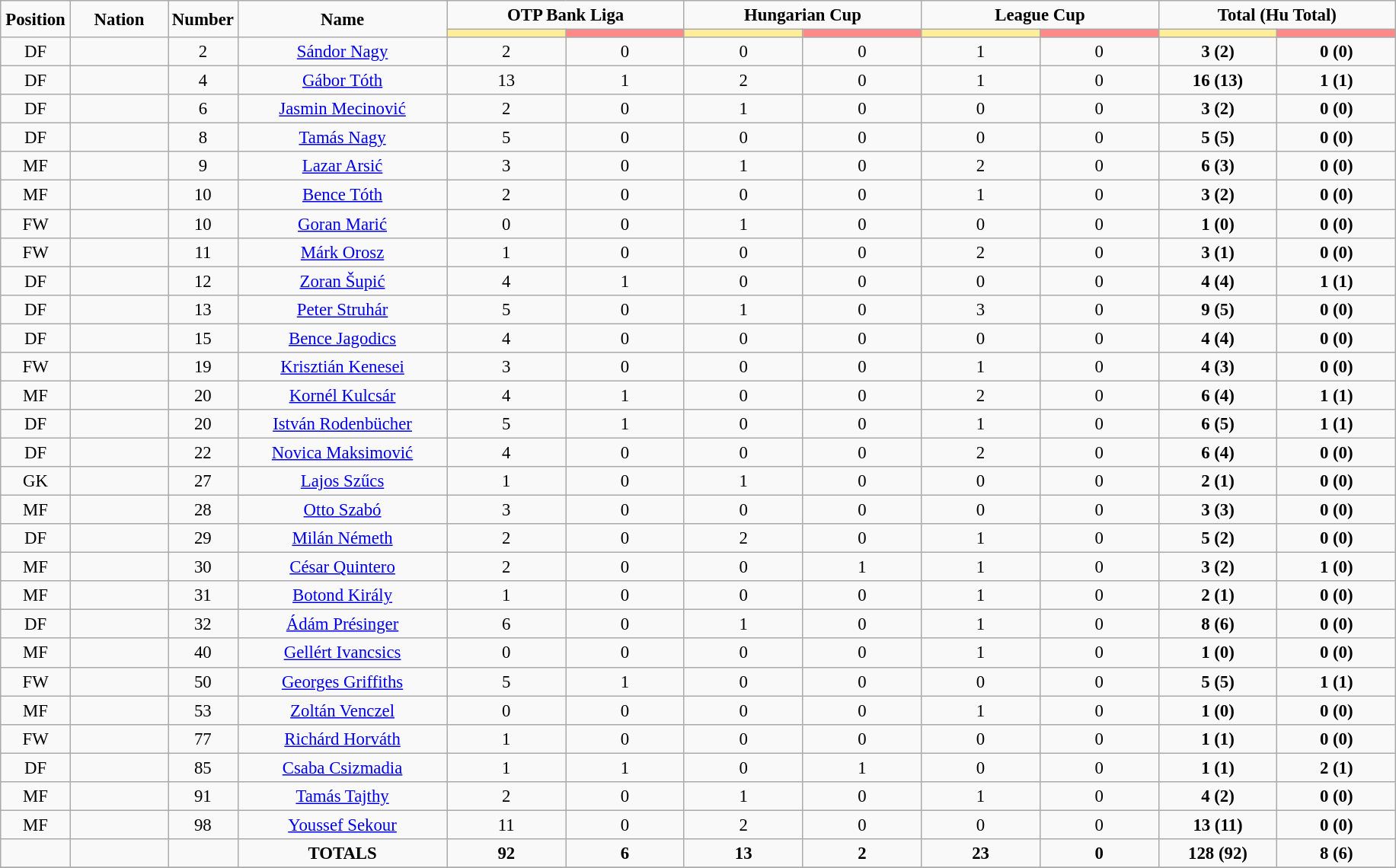<table class="wikitable" style="font-size: 95%; text-align: center;">
<tr>
<td rowspan="2" width="5%" align="center"><strong>Position</strong></td>
<td rowspan="2" width="7%" align="center"><strong>Nation</strong></td>
<td rowspan="2" width="5%" align="center"><strong>Number</strong></td>
<td rowspan="2" width="15%" align="center"><strong>Name</strong></td>
<td colspan="2" align="center"><strong>OTP Bank Liga</strong></td>
<td colspan="2" align="center"><strong>Hungarian Cup</strong></td>
<td colspan="2" align="center"><strong>League Cup</strong></td>
<td colspan="2" align="center"><strong>Total (Hu Total)</strong></td>
</tr>
<tr>
<th width=60 style="background: #FFEE99"></th>
<th width=60 style="background: #FF8888"></th>
<th width=60 style="background: #FFEE99"></th>
<th width=60 style="background: #FF8888"></th>
<th width=60 style="background: #FFEE99"></th>
<th width=60 style="background: #FF8888"></th>
<th width=60 style="background: #FFEE99"></th>
<th width=60 style="background: #FF8888"></th>
</tr>
<tr>
<td>DF</td>
<td></td>
<td>2</td>
<td><a href='#'>Sándor Nagy</a></td>
<td>2</td>
<td>0</td>
<td>0</td>
<td>0</td>
<td>1</td>
<td>0</td>
<td><strong>3 (2)</strong></td>
<td><strong>0 (0)</strong></td>
</tr>
<tr>
<td>DF</td>
<td></td>
<td>4</td>
<td><a href='#'>Gábor Tóth</a></td>
<td>13</td>
<td>1</td>
<td>2</td>
<td>0</td>
<td>1</td>
<td>0</td>
<td><strong>16 (13)</strong></td>
<td><strong>1 (1)</strong></td>
</tr>
<tr>
<td>DF</td>
<td></td>
<td>6</td>
<td><a href='#'>Jasmin Mecinović</a></td>
<td>2</td>
<td>0</td>
<td>1</td>
<td>0</td>
<td>0</td>
<td>0</td>
<td><strong>3 (2)</strong></td>
<td><strong>0 (0)</strong></td>
</tr>
<tr>
<td>DF</td>
<td></td>
<td>8</td>
<td><a href='#'>Tamás Nagy</a></td>
<td>5</td>
<td>0</td>
<td>0</td>
<td>0</td>
<td>0</td>
<td>0</td>
<td><strong>5 (5)</strong></td>
<td><strong>0 (0)</strong></td>
</tr>
<tr>
<td>MF</td>
<td></td>
<td>9</td>
<td><a href='#'>Lazar Arsić</a></td>
<td>3</td>
<td>0</td>
<td>1</td>
<td>0</td>
<td>2</td>
<td>0</td>
<td><strong>6 (3)</strong></td>
<td><strong>0 (0)</strong></td>
</tr>
<tr>
<td>MF</td>
<td></td>
<td>10</td>
<td><a href='#'>Bence Tóth</a></td>
<td>2</td>
<td>0</td>
<td>0</td>
<td>0</td>
<td>1</td>
<td>0</td>
<td><strong>3 (2)</strong></td>
<td><strong>0 (0)</strong></td>
</tr>
<tr>
<td>FW</td>
<td></td>
<td>10</td>
<td><a href='#'>Goran Marić</a></td>
<td>0</td>
<td>0</td>
<td>1</td>
<td>0</td>
<td>0</td>
<td>0</td>
<td><strong>1 (0)</strong></td>
<td><strong>0 (0)</strong></td>
</tr>
<tr>
<td>FW</td>
<td></td>
<td>11</td>
<td><a href='#'>Márk Orosz</a></td>
<td>1</td>
<td>0</td>
<td>0</td>
<td>0</td>
<td>2</td>
<td>0</td>
<td><strong>3 (1)</strong></td>
<td><strong>0 (0)</strong></td>
</tr>
<tr>
<td>DF</td>
<td></td>
<td>12</td>
<td><a href='#'>Zoran Šupić</a></td>
<td>4</td>
<td>1</td>
<td>0</td>
<td>0</td>
<td>0</td>
<td>0</td>
<td><strong>4 (4)</strong></td>
<td><strong>1 (1)</strong></td>
</tr>
<tr>
<td>DF</td>
<td></td>
<td>13</td>
<td><a href='#'>Peter Struhár</a></td>
<td>5</td>
<td>0</td>
<td>1</td>
<td>0</td>
<td>3</td>
<td>0</td>
<td><strong>9 (5)</strong></td>
<td><strong>0 (0)</strong></td>
</tr>
<tr>
<td>DF</td>
<td></td>
<td>15</td>
<td><a href='#'>Bence Jagodics</a></td>
<td>4</td>
<td>0</td>
<td>0</td>
<td>0</td>
<td>0</td>
<td>0</td>
<td><strong>4 (4)</strong></td>
<td><strong>0 (0)</strong></td>
</tr>
<tr>
<td>FW</td>
<td></td>
<td>19</td>
<td><a href='#'>Krisztián Kenesei</a></td>
<td>3</td>
<td>0</td>
<td>0</td>
<td>0</td>
<td>1</td>
<td>0</td>
<td><strong>4 (3)</strong></td>
<td><strong>0 (0)</strong></td>
</tr>
<tr>
<td>MF</td>
<td></td>
<td>20</td>
<td><a href='#'>Kornél Kulcsár</a></td>
<td>4</td>
<td>1</td>
<td>0</td>
<td>0</td>
<td>2</td>
<td>0</td>
<td><strong>6 (4)</strong></td>
<td><strong>1 (1)</strong></td>
</tr>
<tr>
<td>DF</td>
<td></td>
<td>20</td>
<td><a href='#'>István Rodenbücher</a></td>
<td>5</td>
<td>1</td>
<td>0</td>
<td>0</td>
<td>1</td>
<td>0</td>
<td><strong>6 (5)</strong></td>
<td><strong>1 (1)</strong></td>
</tr>
<tr>
<td>DF</td>
<td></td>
<td>22</td>
<td><a href='#'>Novica Maksimović</a></td>
<td>4</td>
<td>0</td>
<td>0</td>
<td>0</td>
<td>2</td>
<td>0</td>
<td><strong>6 (4)</strong></td>
<td><strong>0 (0)</strong></td>
</tr>
<tr>
<td>GK</td>
<td></td>
<td>27</td>
<td><a href='#'>Lajos Szűcs</a></td>
<td>1</td>
<td>0</td>
<td>1</td>
<td>0</td>
<td>0</td>
<td>0</td>
<td><strong>2 (1)</strong></td>
<td><strong>0 (0)</strong></td>
</tr>
<tr>
<td>MF</td>
<td></td>
<td>28</td>
<td><a href='#'>Otto Szabó</a></td>
<td>3</td>
<td>0</td>
<td>0</td>
<td>0</td>
<td>0</td>
<td>0</td>
<td><strong>3 (3)</strong></td>
<td><strong>0 (0)</strong></td>
</tr>
<tr>
<td>DF</td>
<td></td>
<td>29</td>
<td><a href='#'>Milán Németh</a></td>
<td>2</td>
<td>0</td>
<td>2</td>
<td>0</td>
<td>1</td>
<td>0</td>
<td><strong>5 (2)</strong></td>
<td><strong>0 (0)</strong></td>
</tr>
<tr>
<td>MF</td>
<td></td>
<td>30</td>
<td><a href='#'>César Quintero</a></td>
<td>2</td>
<td>0</td>
<td>0</td>
<td>1</td>
<td>1</td>
<td>0</td>
<td><strong>3 (2)</strong></td>
<td><strong>1 (0)</strong></td>
</tr>
<tr>
<td>MF</td>
<td></td>
<td>31</td>
<td><a href='#'>Botond Király</a></td>
<td>1</td>
<td>0</td>
<td>0</td>
<td>0</td>
<td>1</td>
<td>0</td>
<td><strong>2 (1)</strong></td>
<td><strong>0 (0)</strong></td>
</tr>
<tr>
<td>DF</td>
<td></td>
<td>32</td>
<td><a href='#'>Ádám Présinger</a></td>
<td>6</td>
<td>0</td>
<td>1</td>
<td>0</td>
<td>1</td>
<td>0</td>
<td><strong>8 (6)</strong></td>
<td><strong>0 (0)</strong></td>
</tr>
<tr>
<td>MF</td>
<td></td>
<td>40</td>
<td><a href='#'>Gellért Ivancsics</a></td>
<td>0</td>
<td>0</td>
<td>0</td>
<td>0</td>
<td>1</td>
<td>0</td>
<td><strong>1 (0)</strong></td>
<td><strong>0 (0)</strong></td>
</tr>
<tr>
<td>FW</td>
<td></td>
<td>50</td>
<td><a href='#'>Georges Griffiths</a></td>
<td>5</td>
<td>1</td>
<td>0</td>
<td>0</td>
<td>0</td>
<td>0</td>
<td><strong>5 (5)</strong></td>
<td><strong>1 (1)</strong></td>
</tr>
<tr>
<td>MF</td>
<td></td>
<td>53</td>
<td><a href='#'>Zoltán Venczel</a></td>
<td>0</td>
<td>0</td>
<td>0</td>
<td>0</td>
<td>1</td>
<td>0</td>
<td><strong>1 (0)</strong></td>
<td><strong>0 (0)</strong></td>
</tr>
<tr>
<td>FW</td>
<td></td>
<td>77</td>
<td><a href='#'>Richárd Horváth</a></td>
<td>1</td>
<td>0</td>
<td>0</td>
<td>0</td>
<td>0</td>
<td>0</td>
<td><strong>1 (1)</strong></td>
<td><strong>0 (0)</strong></td>
</tr>
<tr>
<td>DF</td>
<td></td>
<td>85</td>
<td><a href='#'>Csaba Csizmadia</a></td>
<td>1</td>
<td>1</td>
<td>0</td>
<td>1</td>
<td>0</td>
<td>0</td>
<td><strong>1 (1)</strong></td>
<td><strong>2 (1)</strong></td>
</tr>
<tr>
<td>MF</td>
<td></td>
<td>91</td>
<td><a href='#'>Tamás Tajthy</a></td>
<td>2</td>
<td>0</td>
<td>1</td>
<td>0</td>
<td>1</td>
<td>0</td>
<td><strong>4 (2)</strong></td>
<td><strong>0 (0)</strong></td>
</tr>
<tr>
<td>MF</td>
<td></td>
<td>98</td>
<td><a href='#'>Youssef Sekour</a></td>
<td>11</td>
<td>0</td>
<td>2</td>
<td>0</td>
<td>0</td>
<td>0</td>
<td><strong>13 (11)</strong></td>
<td><strong>0 (0)</strong></td>
</tr>
<tr>
<td></td>
<td></td>
<td></td>
<td><strong>TOTALS</strong></td>
<td><strong>92</strong></td>
<td><strong>6</strong></td>
<td><strong>13</strong></td>
<td><strong>2</strong></td>
<td><strong>23</strong></td>
<td><strong>0</strong></td>
<td><strong>128 (92)</strong></td>
<td><strong>8 (6)</strong></td>
</tr>
<tr>
</tr>
</table>
